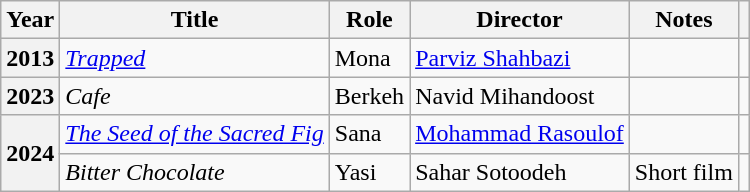<table class="wikitable plainrowheaders sortable" style="font-size:100%">
<tr>
<th scope="col">Year</th>
<th scope="col">Title</th>
<th scope="col">Role</th>
<th scope="col">Director</th>
<th scope="col" class="unsortable">Notes</th>
<th class="unsortable" scope="col"></th>
</tr>
<tr>
<th scope="row">2013</th>
<td><em><a href='#'>Trapped</a></em></td>
<td>Mona</td>
<td><a href='#'>Parviz Shahbazi</a></td>
<td></td>
<td></td>
</tr>
<tr>
<th scope="row">2023</th>
<td><em>Cafe</em></td>
<td>Berkeh</td>
<td>Navid Mihandoost</td>
<td></td>
<td></td>
</tr>
<tr>
<th rowspan="2" scope="row">2024</th>
<td><em><a href='#'>The Seed of the Sacred Fig</a></em></td>
<td>Sana</td>
<td><a href='#'>Mohammad Rasoulof</a></td>
<td></td>
<td></td>
</tr>
<tr>
<td><em>Bitter Chocolate</em></td>
<td>Yasi</td>
<td>Sahar Sotoodeh</td>
<td>Short film</td>
<td></td>
</tr>
</table>
